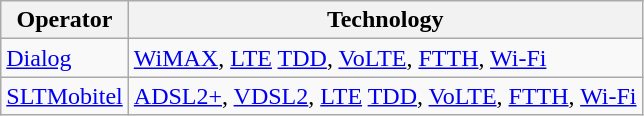<table class="wikitable">
<tr>
<th>Operator</th>
<th>Technology</th>
</tr>
<tr>
<td><a href='#'>Dialog</a></td>
<td><a href='#'>WiMAX</a>, <a href='#'>LTE</a> <a href='#'>TDD</a>, <a href='#'>VoLTE</a>, <a href='#'>FTTH</a>, <a href='#'>Wi-Fi</a></td>
</tr>
<tr>
<td><a href='#'>SLTMobitel</a></td>
<td><a href='#'>ADSL2+</a>, <a href='#'>VDSL2</a>, <a href='#'>LTE</a> <a href='#'>TDD</a>, <a href='#'>VoLTE</a>, <a href='#'>FTTH</a>, <a href='#'>Wi-Fi</a></td>
</tr>
</table>
